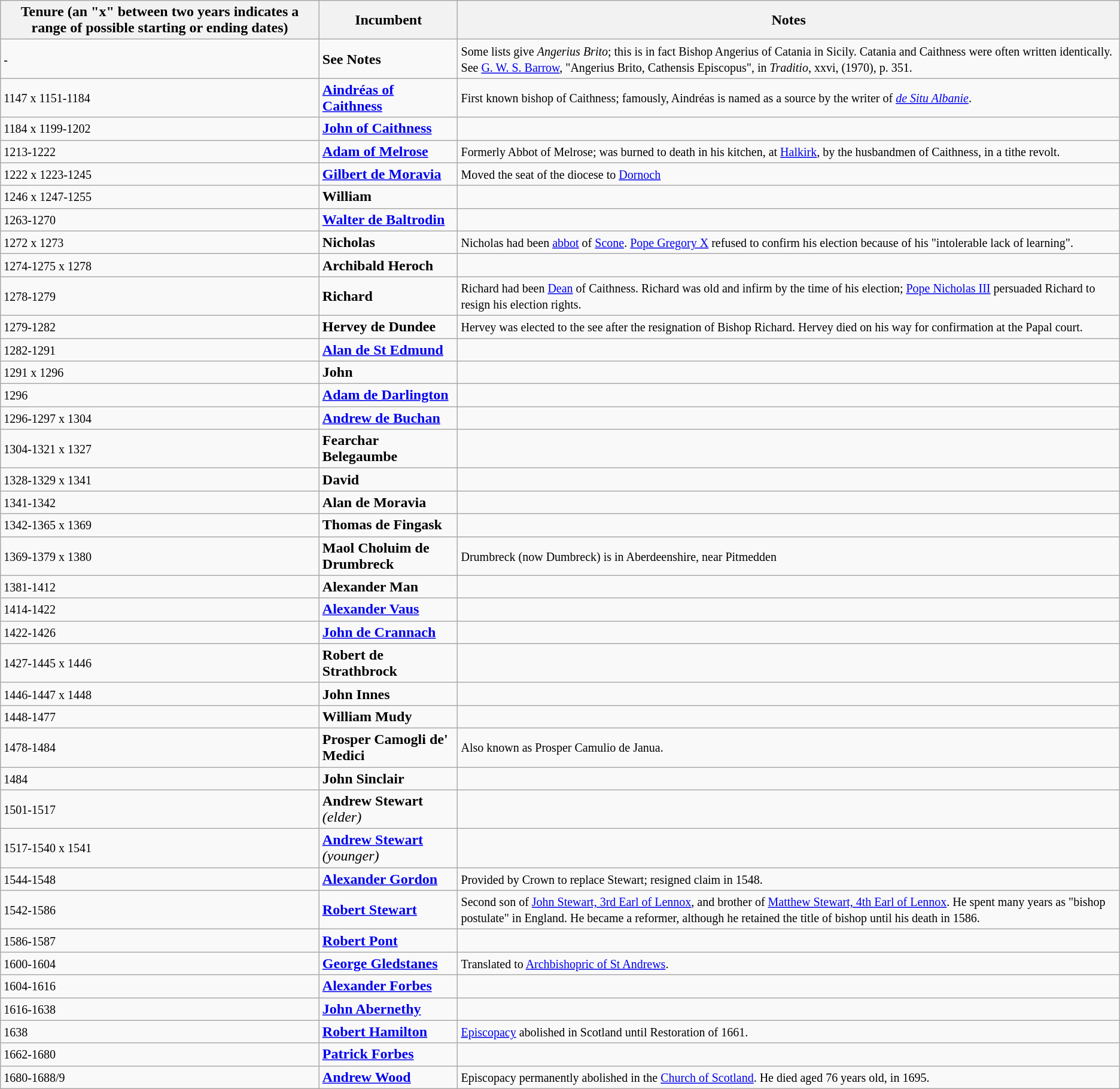<table class="wikitable">
<tr>
<th>Tenure (an "x" between two years indicates a range of possible starting or ending dates)</th>
<th>Incumbent</th>
<th>Notes</th>
</tr>
<tr>
<td><small>-</small></td>
<td><strong>See Notes</strong></td>
<td><small>Some lists give <em>Angerius Brito</em>; this is in fact Bishop Angerius of Catania in Sicily. Catania and Caithness were often written identically. See <a href='#'>G. W. S. Barrow</a>, "Angerius Brito, Cathensis Episcopus", in <em>Traditio</em>, xxvi, (1970), p. 351.</small></td>
</tr>
<tr>
<td><small>1147 x 1151-1184</small></td>
<td><strong><a href='#'>Aindréas of Caithness</a></strong></td>
<td><small>First known bishop of Caithness; famously, Aindréas is named as a source by the writer of <em><a href='#'>de Situ Albanie</a></em>.</small></td>
</tr>
<tr>
<td><small>1184 x 1199-1202</small></td>
<td><strong><a href='#'>John of Caithness</a></strong></td>
<td><small></small></td>
</tr>
<tr>
<td><small>1213-1222</small></td>
<td><strong><a href='#'>Adam of Melrose</a></strong></td>
<td><small>Formerly Abbot of Melrose; was burned to death in his kitchen, at <a href='#'>Halkirk</a>, by the husbandmen of Caithness, in a tithe revolt. </small></td>
</tr>
<tr>
<td><small>1222 x 1223-1245</small></td>
<td><strong><a href='#'>Gilbert de Moravia</a></strong></td>
<td><small>Moved the seat of the diocese to <a href='#'>Dornoch</a></small></td>
</tr>
<tr>
<td><small>1246 x 1247-1255</small></td>
<td><strong>William</strong></td>
<td><small></small></td>
</tr>
<tr>
<td><small>1263-1270</small></td>
<td><strong><a href='#'>Walter de Baltrodin</a></strong></td>
<td><small></small></td>
</tr>
<tr>
<td><small>1272 x 1273</small></td>
<td><strong>Nicholas</strong></td>
<td><small>Nicholas had been <a href='#'>abbot</a> of <a href='#'>Scone</a>. <a href='#'>Pope Gregory X</a> refused to confirm his election because of his "intolerable lack of learning".</small></td>
</tr>
<tr>
<td><small>1274-1275 x 1278</small></td>
<td><strong>Archibald Heroch</strong></td>
<td><small></small></td>
</tr>
<tr>
<td><small>1278-1279</small></td>
<td><strong>Richard</strong></td>
<td><small>Richard had been <a href='#'>Dean</a> of Caithness. Richard was old and infirm by the time of his election; <a href='#'>Pope Nicholas III</a> persuaded Richard to resign his election rights.</small></td>
</tr>
<tr>
<td><small>1279-1282</small></td>
<td><strong>Hervey de Dundee</strong></td>
<td><small>Hervey was elected to the see after the resignation of Bishop Richard. Hervey died on his way for confirmation at the Papal court. </small></td>
</tr>
<tr>
<td><small>1282-1291</small></td>
<td><strong><a href='#'>Alan de St Edmund</a></strong></td>
<td><small></small></td>
</tr>
<tr>
<td><small>1291 x 1296</small></td>
<td><strong>John</strong></td>
<td><small></small></td>
</tr>
<tr>
<td><small>1296</small></td>
<td><strong><a href='#'>Adam de Darlington</a></strong></td>
<td><small></small></td>
</tr>
<tr>
<td><small>1296-1297 x 1304</small></td>
<td><strong><a href='#'>Andrew de Buchan</a></strong></td>
<td><small></small></td>
</tr>
<tr>
<td><small>1304-1321 x 1327</small></td>
<td><strong>Fearchar Belegaumbe</strong></td>
<td><small></small></td>
</tr>
<tr>
<td><small>1328-1329 x 1341</small></td>
<td><strong>David</strong></td>
<td><small></small></td>
</tr>
<tr>
<td><small>1341-1342</small></td>
<td><strong>Alan de Moravia</strong></td>
<td><small></small></td>
</tr>
<tr>
<td><small>1342-1365 x 1369</small></td>
<td><strong>Thomas de Fingask</strong></td>
<td><small></small></td>
</tr>
<tr>
<td><small>1369-1379 x 1380</small></td>
<td><strong>Maol Choluim de Drumbreck</strong></td>
<td><small>Drumbreck (now Dumbreck) is in Aberdeenshire, near Pitmedden</small></td>
</tr>
<tr>
<td><small>1381-1412</small></td>
<td><strong>Alexander Man</strong></td>
<td><small></small></td>
</tr>
<tr>
<td><small>1414-1422</small></td>
<td><strong><a href='#'>Alexander Vaus</a></strong></td>
<td><small></small></td>
</tr>
<tr>
<td><small>1422-1426</small></td>
<td><strong><a href='#'>John de Crannach</a></strong></td>
<td><small></small></td>
</tr>
<tr>
<td><small>1427-1445 x 1446</small></td>
<td><strong>Robert de Strathbrock</strong></td>
<td><small></small></td>
</tr>
<tr>
<td><small>1446-1447 x 1448</small></td>
<td><strong>John Innes</strong></td>
<td><small></small></td>
</tr>
<tr>
<td><small>1448-1477</small></td>
<td><strong>William Mudy</strong></td>
<td><small></small></td>
</tr>
<tr>
<td><small>1478-1484</small></td>
<td><strong>Prosper Camogli de' Medici</strong></td>
<td><small>Also known as Prosper Camulio de Janua.</small></td>
</tr>
<tr>
<td><small>1484</small></td>
<td><strong>John Sinclair</strong></td>
<td><small></small></td>
</tr>
<tr>
<td><small>1501-1517</small></td>
<td><strong>Andrew Stewart</strong> <em>(elder)</em></td>
<td><small></small></td>
</tr>
<tr>
<td><small>1517-1540 x 1541</small></td>
<td><strong><a href='#'>Andrew Stewart</a></strong> <em>(younger)</em></td>
<td><small></small></td>
</tr>
<tr>
<td><small>1544-1548</small></td>
<td><strong><a href='#'>Alexander Gordon</a></strong></td>
<td><small>Provided by Crown to replace Stewart; resigned claim in 1548.</small></td>
</tr>
<tr>
<td><small>1542-1586</small></td>
<td><strong><a href='#'>Robert Stewart</a></strong></td>
<td><small>Second son of <a href='#'>John Stewart, 3rd Earl of Lennox</a>, and brother of <a href='#'>Matthew Stewart, 4th Earl of Lennox</a>. He spent many years as "bishop postulate" in England. He became a reformer, although he retained the title of bishop until his death in 1586.</small></td>
</tr>
<tr>
<td><small>1586-1587</small></td>
<td><strong><a href='#'>Robert Pont</a></strong></td>
<td><small></small></td>
</tr>
<tr>
<td><small>1600-1604</small></td>
<td><strong><a href='#'>George Gledstanes</a></strong></td>
<td><small>Translated to <a href='#'>Archbishopric of St Andrews</a>.</small></td>
</tr>
<tr>
<td><small>1604-1616</small></td>
<td><strong><a href='#'>Alexander Forbes</a></strong></td>
<td><small></small></td>
</tr>
<tr>
<td><small>1616-1638</small></td>
<td><strong><a href='#'>John Abernethy</a></strong></td>
<td><small></small></td>
</tr>
<tr>
<td><small>1638</small></td>
<td><strong><a href='#'>Robert Hamilton</a></strong></td>
<td><small><a href='#'>Episcopacy</a> abolished in Scotland until Restoration of 1661.</small></td>
</tr>
<tr>
<td><small>1662-1680</small></td>
<td><strong><a href='#'>Patrick Forbes</a></strong></td>
<td><small></small></td>
</tr>
<tr>
<td><small>1680-1688/9</small></td>
<td><strong><a href='#'>Andrew Wood</a></strong></td>
<td><small>Episcopacy permanently abolished in the <a href='#'>Church of Scotland</a>. He died aged 76 years old, in 1695.</small></td>
</tr>
</table>
